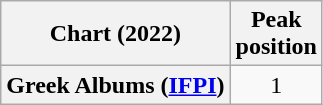<table class="wikitable plainrowheaders" style="text-align:center">
<tr>
<th>Chart (2022)</th>
<th>Peak<br>position</th>
</tr>
<tr>
<th scope="row">Greek Albums (<a href='#'>IFPI</a>)</th>
<td>1</td>
</tr>
</table>
